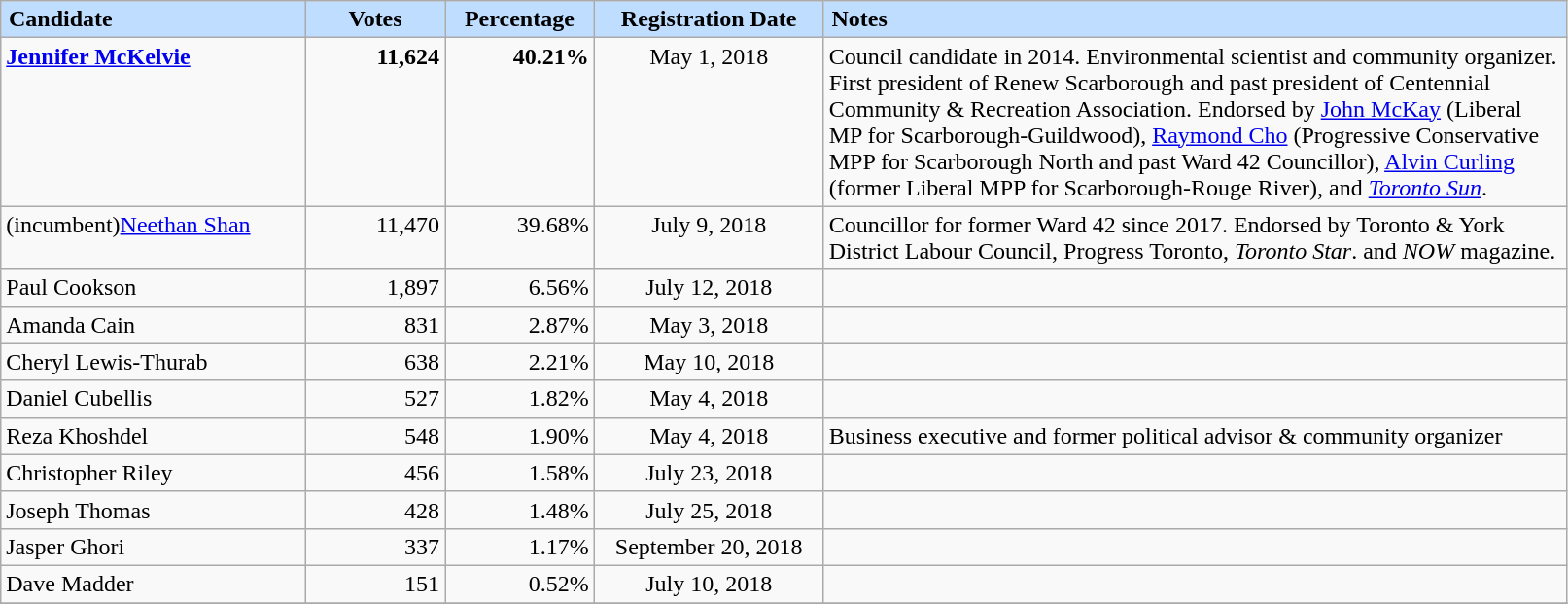<table class="sortable wikitable">
<tr>
<th scope="col" style="background-color:#bfdeff;width:200px;text-align:left;padding-left:5px;">Candidate</th>
<th scope="col" style="background-color:#bfdeff;width:88px;">Votes</th>
<th scope="col" style="background-color:#bfdeff;width:95px;">Percentage</th>
<th scope="col" style="background-color:#bfdeff;width:150px;">Registration Date</th>
<th scope="col" style="background-color:#bfdeff;width:500px;text-align:left;padding-left:5px;">Notes</th>
</tr>
<tr>
<td valign="top"><strong><a href='#'>Jennifer McKelvie</a></strong></td>
<td valign="top" align="right"><strong>11,624</strong></td>
<td valign="top" align="right"><strong>40.21%</strong></td>
<td valign="top" align="center">May 1, 2018</td>
<td>Council candidate in 2014. Environmental scientist and community organizer. First president of Renew Scarborough and past president of Centennial Community & Recreation Association. Endorsed by <a href='#'>John McKay</a> (Liberal MP for Scarborough-Guildwood), <a href='#'>Raymond Cho</a> (Progressive Conservative MPP for Scarborough North and past Ward 42 Councillor), <a href='#'>Alvin Curling</a> (former Liberal MPP for Scarborough-Rouge River), and <em><a href='#'>Toronto Sun</a></em>.</td>
</tr>
<tr>
<td valign="top">(incumbent)<a href='#'>Neethan Shan</a></td>
<td valign="top" align="right">11,470</td>
<td valign="top" align="right">39.68%</td>
<td valign="top" align="center">July 9, 2018</td>
<td>Councillor for former Ward 42 since 2017. Endorsed by Toronto & York District Labour Council, Progress Toronto, <em>Toronto Star</em>. and <em>NOW</em> magazine.</td>
</tr>
<tr>
<td valign="top">Paul Cookson</td>
<td valign="top" align="right">1,897</td>
<td valign="top" align="right">6.56%</td>
<td valign="top" align="center">July 12, 2018</td>
<td></td>
</tr>
<tr>
<td valign="top">Amanda Cain</td>
<td valign="top" align="right">831</td>
<td valign="top" align="right">2.87%</td>
<td valign="top" align="center">May 3, 2018</td>
<td></td>
</tr>
<tr>
<td valign="top">Cheryl Lewis-Thurab</td>
<td valign="top" align="right">638</td>
<td valign="top" align="right">2.21%</td>
<td valign="top" align="center">May 10, 2018</td>
<td></td>
</tr>
<tr>
<td valign="top">Daniel Cubellis</td>
<td valign="top" align="right">527</td>
<td valign="top" align="right">1.82%</td>
<td valign="top" align="center">May 4, 2018</td>
<td></td>
</tr>
<tr>
<td valign="top">Reza Khoshdel</td>
<td valign="top" align="right">548</td>
<td valign="top" align="right">1.90%</td>
<td valign="top" align="center">May 4, 2018</td>
<td>Business executive and former political advisor & community organizer</td>
</tr>
<tr>
<td valign="top">Christopher Riley</td>
<td valign="top" align="right">456</td>
<td valign="top" align="right">1.58%</td>
<td valign="top" align="center">July 23, 2018</td>
<td></td>
</tr>
<tr>
<td valign="top">Joseph Thomas</td>
<td valign="top" align="right">428</td>
<td valign="top" align="right">1.48%</td>
<td valign="top" align="center">July 25, 2018</td>
<td></td>
</tr>
<tr>
<td valign="top">Jasper Ghori</td>
<td valign="top" align="right">337</td>
<td valign="top" align="right">1.17%</td>
<td valign="top" align="center">September 20, 2018</td>
<td></td>
</tr>
<tr>
<td valign="top">Dave Madder</td>
<td valign="top" align="right">151</td>
<td valign="top" align="right">0.52%</td>
<td valign="top" align="center">July 10, 2018</td>
<td></td>
</tr>
<tr>
</tr>
</table>
